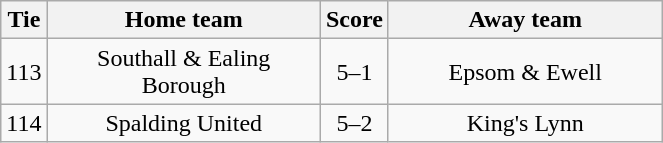<table class="wikitable" style="text-align:center;">
<tr>
<th width=20>Tie</th>
<th width=175>Home team</th>
<th width=20>Score</th>
<th width=175>Away team</th>
</tr>
<tr>
<td>113</td>
<td>Southall & Ealing Borough</td>
<td>5–1</td>
<td>Epsom & Ewell</td>
</tr>
<tr>
<td>114</td>
<td>Spalding United</td>
<td>5–2</td>
<td>King's Lynn</td>
</tr>
</table>
